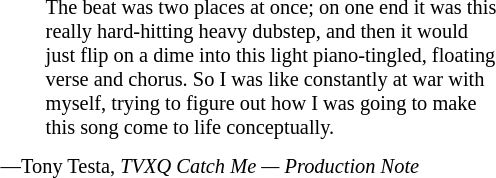<table width="27%" cellpadding="5" align="right" style="font-size:85%;border-collapse:collapse; background-color:transparent; border-style:none;">
<tr>
<td width="20" valign=top></td>
<td align="left">The beat was two places at once; on one end it was this really hard-hitting heavy dubstep, and then it would just flip on a dime into this light piano-tingled, floating verse and chorus. So I was like constantly at war with myself, trying to figure out how I was going to make this song come to life conceptually.</td>
</tr>
<tr>
<td colspan="3"><div>—Tony Testa, <em>TVXQ Catch Me — Production Note</em></div></td>
</tr>
</table>
